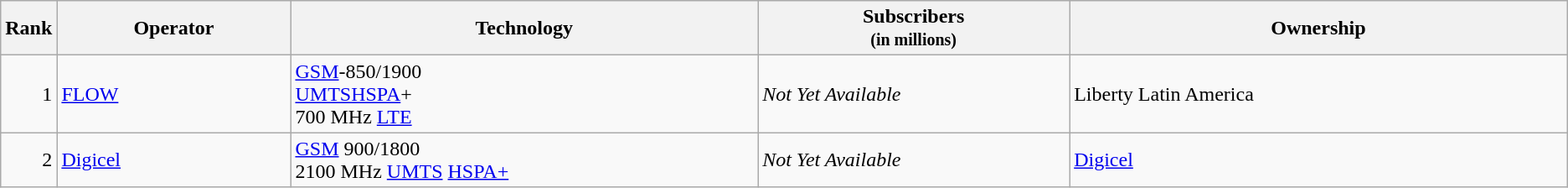<table class="wikitable">
<tr>
<th style="width:3%;">Rank</th>
<th style="width:15%;">Operator</th>
<th style="width:30%;">Technology</th>
<th style="width:20%;">Subscribers<br><small>(in millions)</small></th>
<th style="width:32%;">Ownership</th>
</tr>
<tr>
<td align=right>1</td>
<td><a href='#'>FLOW</a></td>
<td><a href='#'>GSM</a>-850/1900<br><a href='#'>UMTSHSPA</a>+<br>700 MHz <a href='#'>LTE</a></td>
<td><em>Not Yet Available</em></td>
<td>Liberty Latin America</td>
</tr>
<tr>
<td align=right>2</td>
<td><a href='#'>Digicel</a></td>
<td><a href='#'>GSM</a> 900/1800 <br>2100 MHz <a href='#'>UMTS</a> <a href='#'>HSPA+</a></td>
<td><em>Not Yet Available</em></td>
<td><a href='#'>Digicel</a></td>
</tr>
</table>
